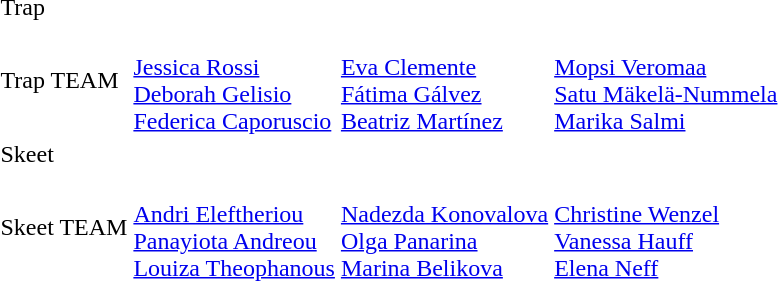<table>
<tr>
<td>Trap</td>
<td></td>
<td></td>
<td></td>
</tr>
<tr>
<td>Trap TEAM</td>
<td><br><a href='#'>Jessica Rossi</a><br><a href='#'>Deborah Gelisio</a><br><a href='#'>Federica Caporuscio</a></td>
<td><br><a href='#'>Eva Clemente</a><br><a href='#'>Fátima Gálvez</a><br><a href='#'>Beatriz Martínez</a></td>
<td><br><a href='#'>Mopsi Veromaa</a><br><a href='#'>Satu Mäkelä-Nummela</a><br><a href='#'>Marika Salmi</a></td>
</tr>
<tr>
<td>Skeet</td>
<td></td>
<td></td>
<td></td>
</tr>
<tr>
<td>Skeet TEAM</td>
<td><br><a href='#'>Andri Eleftheriou</a><br><a href='#'>Panayiota Andreou</a><br><a href='#'>Louiza Theophanous</a></td>
<td><br><a href='#'>Nadezda Konovalova</a><br><a href='#'>Olga Panarina</a><br><a href='#'>Marina Belikova</a></td>
<td><br><a href='#'>Christine Wenzel</a><br><a href='#'>Vanessa Hauff</a><br><a href='#'>Elena Neff</a></td>
</tr>
</table>
